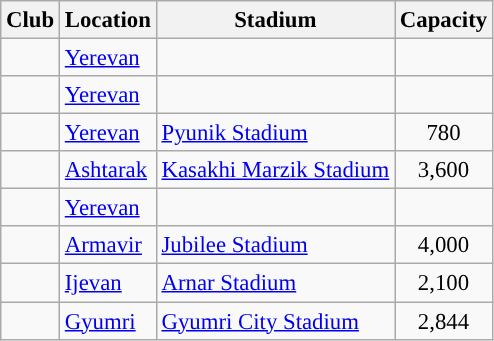<table class="wikitable sortable" style="font-size:95%">
<tr>
<th>Club</th>
<th>Location</th>
<th>Stadium</th>
<th>Capacity</th>
</tr>
<tr>
<td></td>
<td><a href='#'>Yerevan</a></td>
<td></td>
<td style="text-align:center;"></td>
</tr>
<tr>
<td></td>
<td><a href='#'>Yerevan</a></td>
<td></td>
<td style="text-align:center;"></td>
</tr>
<tr>
<td></td>
<td><a href='#'>Yerevan</a></td>
<td><a href='#'>Pyunik Stadium</a></td>
<td style="text-align:center;">780</td>
</tr>
<tr>
<td></td>
<td><a href='#'>Ashtarak</a></td>
<td><a href='#'>Kasakhi Marzik Stadium</a></td>
<td style="text-align:center;">3,600</td>
</tr>
<tr>
<td></td>
<td><a href='#'>Yerevan</a></td>
<td></td>
<td style="text-align:center;"></td>
</tr>
<tr>
<td></td>
<td><a href='#'>Armavir</a></td>
<td><a href='#'>Jubilee Stadium</a></td>
<td style="text-align:center;">4,000</td>
</tr>
<tr>
<td></td>
<td><a href='#'>Ijevan</a></td>
<td><a href='#'>Arnar Stadium</a></td>
<td style="text-align:center;">2,100</td>
</tr>
<tr>
<td></td>
<td><a href='#'>Gyumri</a></td>
<td><a href='#'>Gyumri City Stadium</a></td>
<td style="text-align:center;">2,844</td>
</tr>
</table>
